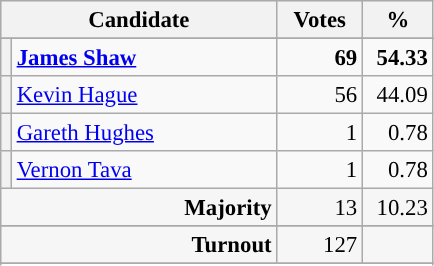<table class="wikitable" style="font-size: 95%;">
<tr style="background-color:#E9E9E9">
<th colspan="2" style="width: 170px">Candidate</th>
<th style="width: 50px">Votes</th>
<th style="width: 40px">%</th>
</tr>
<tr>
</tr>
<tr>
<th style="background-color: "></th>
<td style="width: 170px"><strong><a href='#'>James Shaw</a></strong></td>
<td align="right"><strong>69</strong></td>
<td align="right"><strong>54.33</strong></td>
</tr>
<tr>
<th style="background-color: "></th>
<td style="width: 170px"><a href='#'>Kevin Hague</a></td>
<td align="right">56</td>
<td align="right">44.09</td>
</tr>
<tr>
<th style="background-color: "></th>
<td style="width: 170px"><a href='#'>Gareth Hughes</a></td>
<td align="right">1</td>
<td align="right">0.78</td>
</tr>
<tr>
<th style="background-color: "></th>
<td style="width: 170px"><a href='#'>Vernon Tava</a></td>
<td align="right">1</td>
<td align="right">0.78</td>
</tr>
<tr style="background-color:#F6F6F6">
<td colspan="2" align="right"><strong>Majority</strong></td>
<td align="right">13</td>
<td align="right">10.23</td>
</tr>
<tr>
</tr>
<tr style="background-color:#F6F6F6">
<td colspan="2" align="right"><strong>Turnout</strong></td>
<td align="right">127</td>
<td></td>
</tr>
<tr>
</tr>
<tr style="background-color:#F6F6F6">
</tr>
</table>
